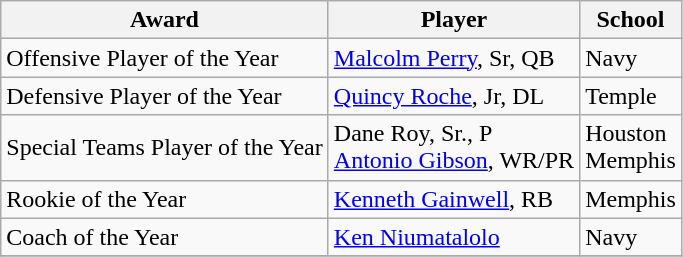<table class="wikitable" border="0">
<tr>
<th>Award</th>
<th>Player</th>
<th>School</th>
</tr>
<tr>
<td>Offensive Player of the Year</td>
<td><a href='#'>Malcolm Perry</a>, Sr, QB</td>
<td>Navy</td>
</tr>
<tr>
<td>Defensive Player of the Year</td>
<td><a href='#'>Quincy Roche</a>, Jr, DL</td>
<td>Temple</td>
</tr>
<tr>
<td>Special Teams Player of the Year</td>
<td>Dane Roy, Sr., P <br> <a href='#'>Antonio Gibson</a>, WR/PR</td>
<td>Houston <br> Memphis</td>
</tr>
<tr>
<td>Rookie of the Year</td>
<td><a href='#'>Kenneth Gainwell</a>, RB</td>
<td>Memphis</td>
</tr>
<tr>
<td>Coach of the Year</td>
<td><a href='#'>Ken Niumatalolo</a></td>
<td>Navy</td>
</tr>
<tr>
</tr>
</table>
